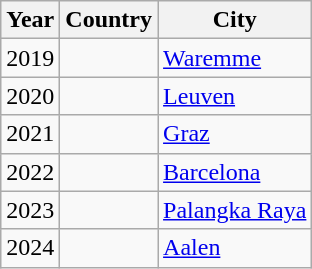<table class="wikitable">
<tr>
<th>Year</th>
<th>Country</th>
<th>City</th>
</tr>
<tr>
<td>2019</td>
<td></td>
<td><a href='#'>Waremme</a></td>
</tr>
<tr>
<td>2020</td>
<td></td>
<td><a href='#'>Leuven</a></td>
</tr>
<tr>
<td>2021</td>
<td></td>
<td><a href='#'>Graz</a></td>
</tr>
<tr>
<td>2022</td>
<td></td>
<td><a href='#'>Barcelona</a></td>
</tr>
<tr>
<td>2023</td>
<td></td>
<td><a href='#'>Palangka Raya</a></td>
</tr>
<tr>
<td>2024</td>
<td></td>
<td><a href='#'>Aalen</a></td>
</tr>
</table>
